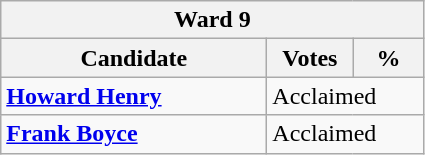<table class="wikitable">
<tr>
<th colspan="3">Ward 9</th>
</tr>
<tr>
<th style="width: 170px">Candidate</th>
<th style="width: 50px">Votes</th>
<th style="width: 40px">%</th>
</tr>
<tr>
<td><strong><a href='#'>Howard Henry</a></strong></td>
<td colspan="2">Acclaimed</td>
</tr>
<tr>
<td><strong><a href='#'>Frank Boyce</a></strong></td>
<td colspan="2">Acclaimed</td>
</tr>
</table>
